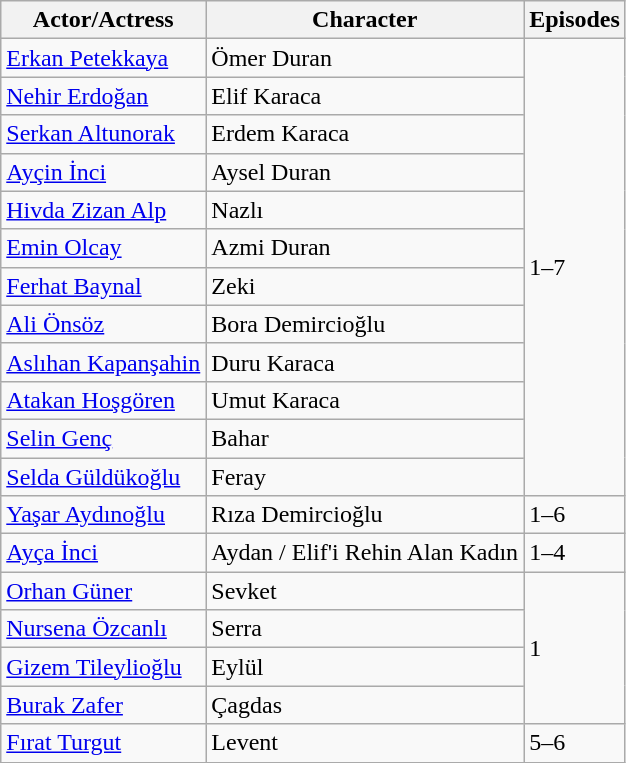<table class="wikitable">
<tr>
<th>Actor/Actress</th>
<th>Character</th>
<th>Episodes</th>
</tr>
<tr>
<td><a href='#'>Erkan Petekkaya</a></td>
<td>Ömer Duran</td>
<td rowspan="12">1–7</td>
</tr>
<tr>
<td><a href='#'>Nehir Erdoğan</a></td>
<td>Elif Karaca</td>
</tr>
<tr>
<td><a href='#'>Serkan Altunorak</a></td>
<td>Erdem Karaca</td>
</tr>
<tr>
<td><a href='#'>Ayçin İnci</a></td>
<td>Aysel Duran</td>
</tr>
<tr>
<td><a href='#'>Hivda Zizan Alp</a></td>
<td>Nazlı</td>
</tr>
<tr>
<td><a href='#'>Emin Olcay</a></td>
<td>Azmi Duran</td>
</tr>
<tr>
<td><a href='#'>Ferhat Baynal</a></td>
<td>Zeki</td>
</tr>
<tr>
<td><a href='#'>Ali Önsöz</a></td>
<td>Bora Demircioğlu</td>
</tr>
<tr>
<td><a href='#'>Aslıhan Kapanşahin</a></td>
<td>Duru Karaca</td>
</tr>
<tr>
<td><a href='#'>Atakan Hoşgören</a></td>
<td>Umut Karaca</td>
</tr>
<tr>
<td><a href='#'>Selin Genç</a></td>
<td>Bahar</td>
</tr>
<tr>
<td><a href='#'>Selda Güldükoğlu</a></td>
<td>Feray</td>
</tr>
<tr>
<td><a href='#'>Yaşar Aydınoğlu</a></td>
<td>Rıza Demircioğlu</td>
<td>1–6</td>
</tr>
<tr>
<td><a href='#'>Ayça İnci</a></td>
<td>Aydan / Elif'i Rehin Alan Kadın</td>
<td>1–4</td>
</tr>
<tr>
<td><a href='#'>Orhan Güner</a></td>
<td>Sevket</td>
<td rowspan="4">1</td>
</tr>
<tr>
<td><a href='#'>Nursena Özcanlı</a></td>
<td>Serra</td>
</tr>
<tr>
<td><a href='#'>Gizem Tileylioğlu</a></td>
<td>Eylül</td>
</tr>
<tr>
<td><a href='#'>Burak Zafer</a></td>
<td>Çagdas</td>
</tr>
<tr>
<td><a href='#'>Fırat Turgut</a></td>
<td>Levent</td>
<td>5–6</td>
</tr>
</table>
